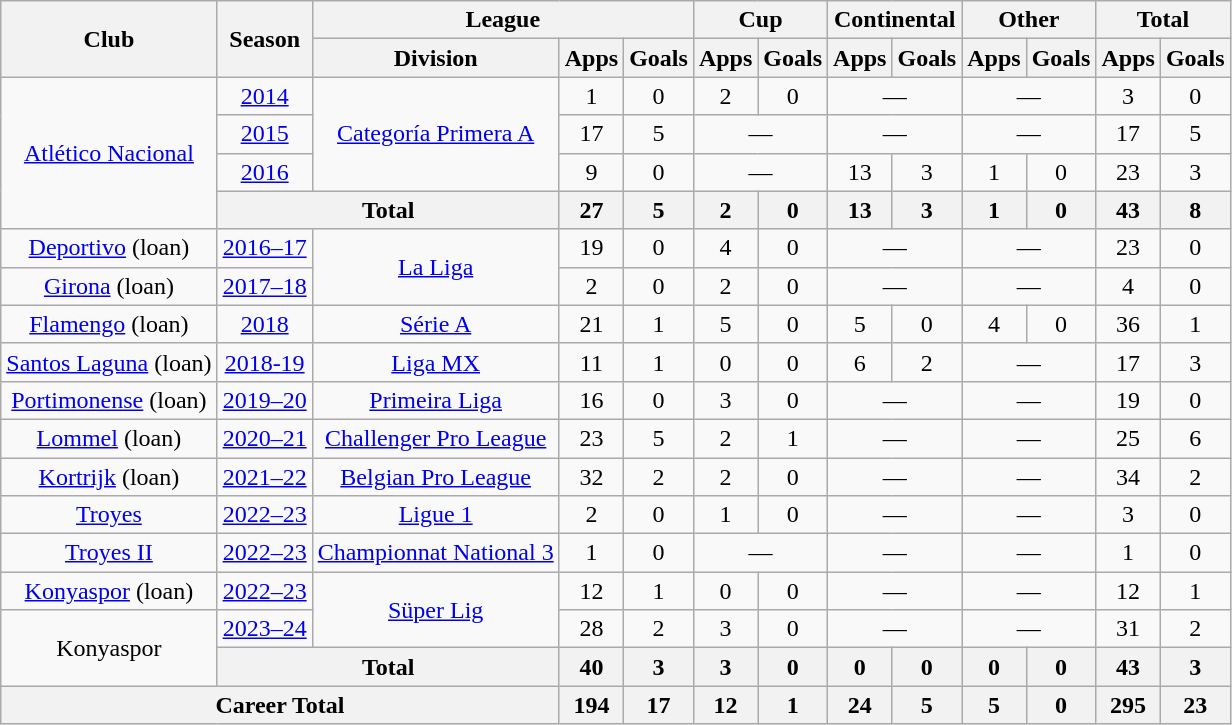<table class="wikitable" style="text-align: center;">
<tr>
<th rowspan="2">Club</th>
<th rowspan="2">Season</th>
<th colspan="3">League</th>
<th colspan="2">Cup</th>
<th colspan="2">Continental</th>
<th colspan="2">Other</th>
<th colspan="2">Total</th>
</tr>
<tr>
<th>Division</th>
<th>Apps</th>
<th>Goals</th>
<th>Apps</th>
<th>Goals</th>
<th>Apps</th>
<th>Goals</th>
<th>Apps</th>
<th>Goals</th>
<th>Apps</th>
<th>Goals</th>
</tr>
<tr>
<td rowspan="4"><a href='#'>Atlético Nacional</a></td>
<td><a href='#'>2014</a></td>
<td rowspan="3"><a href='#'>Categoría Primera A</a></td>
<td>1</td>
<td>0</td>
<td>2</td>
<td>0</td>
<td colspan="2">—</td>
<td colspan="2">—</td>
<td>3</td>
<td>0</td>
</tr>
<tr>
<td><a href='#'>2015</a></td>
<td>17</td>
<td>5</td>
<td colspan="2">—</td>
<td colspan="2">—</td>
<td colspan="2">—</td>
<td>17</td>
<td>5</td>
</tr>
<tr>
<td><a href='#'>2016</a></td>
<td>9</td>
<td>0</td>
<td colspan="2">—</td>
<td>13</td>
<td>3</td>
<td>1</td>
<td>0</td>
<td>23</td>
<td>3</td>
</tr>
<tr>
<th colspan="2">Total</th>
<th>27</th>
<th>5</th>
<th>2</th>
<th>0</th>
<th>13</th>
<th>3</th>
<th>1</th>
<th>0</th>
<th>43</th>
<th>8</th>
</tr>
<tr>
<td><a href='#'>Deportivo</a> (loan)</td>
<td><a href='#'>2016–17</a></td>
<td rowspan="2"><a href='#'>La Liga</a></td>
<td>19</td>
<td>0</td>
<td>4</td>
<td>0</td>
<td colspan="2">—</td>
<td colspan="2">—</td>
<td>23</td>
<td>0</td>
</tr>
<tr>
<td><a href='#'>Girona</a> (loan)</td>
<td><a href='#'>2017–18</a></td>
<td>2</td>
<td>0</td>
<td>2</td>
<td>0</td>
<td colspan="2">—</td>
<td colspan="2">—</td>
<td>4</td>
<td>0</td>
</tr>
<tr>
<td><a href='#'>Flamengo</a> (loan)</td>
<td><a href='#'>2018</a></td>
<td><a href='#'>Série A</a></td>
<td>21</td>
<td>1</td>
<td>5</td>
<td>0</td>
<td>5</td>
<td>0</td>
<td>4</td>
<td>0</td>
<td>36</td>
<td>1</td>
</tr>
<tr>
<td><a href='#'>Santos Laguna</a> (loan)</td>
<td><a href='#'>2018-19</a></td>
<td><a href='#'>Liga MX</a></td>
<td>11</td>
<td>1</td>
<td>0</td>
<td>0</td>
<td>6</td>
<td>2</td>
<td colspan="2">—</td>
<td>17</td>
<td>3</td>
</tr>
<tr>
<td><a href='#'>Portimonense</a> (loan)</td>
<td><a href='#'>2019–20</a></td>
<td><a href='#'>Primeira Liga</a></td>
<td>16</td>
<td>0</td>
<td>3</td>
<td>0</td>
<td colspan="2">—</td>
<td colspan="2">—</td>
<td>19</td>
<td>0</td>
</tr>
<tr>
<td><a href='#'>Lommel</a> (loan)</td>
<td><a href='#'>2020–21</a></td>
<td><a href='#'>Challenger Pro League</a></td>
<td>23</td>
<td>5</td>
<td>2</td>
<td>1</td>
<td colspan="2">—</td>
<td colspan="2">—</td>
<td>25</td>
<td>6</td>
</tr>
<tr>
<td><a href='#'>Kortrijk</a> (loan)</td>
<td><a href='#'>2021–22</a></td>
<td><a href='#'>Belgian Pro League</a></td>
<td>32</td>
<td>2</td>
<td>2</td>
<td>0</td>
<td colspan="2">—</td>
<td colspan="2">—</td>
<td>34</td>
<td>2</td>
</tr>
<tr>
<td><a href='#'>Troyes</a></td>
<td><a href='#'>2022–23</a></td>
<td><a href='#'>Ligue 1</a></td>
<td>2</td>
<td>0</td>
<td>1</td>
<td>0</td>
<td colspan="2">—</td>
<td colspan="2">—</td>
<td>3</td>
<td>0</td>
</tr>
<tr>
<td><a href='#'>Troyes II</a></td>
<td><a href='#'>2022–23</a></td>
<td><a href='#'>Championnat National 3</a></td>
<td>1</td>
<td>0</td>
<td colspan="2">—</td>
<td colspan="2">—</td>
<td colspan="2">—</td>
<td>1</td>
<td>0</td>
</tr>
<tr>
<td><a href='#'>Konyaspor</a> (loan)</td>
<td><a href='#'>2022–23</a></td>
<td rowspan="2"><a href='#'>Süper Lig</a></td>
<td>12</td>
<td>1</td>
<td>0</td>
<td>0</td>
<td colspan="2">—</td>
<td colspan="2">—</td>
<td>12</td>
<td>1</td>
</tr>
<tr>
<td rowspan="2">Konyaspor</td>
<td><a href='#'>2023–24</a></td>
<td>28</td>
<td>2</td>
<td>3</td>
<td>0</td>
<td colspan="2">—</td>
<td colspan="2">—</td>
<td>31</td>
<td>2</td>
</tr>
<tr>
<th colspan="2">Total</th>
<th>40</th>
<th>3</th>
<th>3</th>
<th>0</th>
<th>0</th>
<th>0</th>
<th>0</th>
<th>0</th>
<th>43</th>
<th>3</th>
</tr>
<tr>
<th colspan="3">Career Total</th>
<th>194</th>
<th>17</th>
<th>12</th>
<th>1</th>
<th>24</th>
<th>5</th>
<th>5</th>
<th>0</th>
<th>295</th>
<th>23</th>
</tr>
</table>
